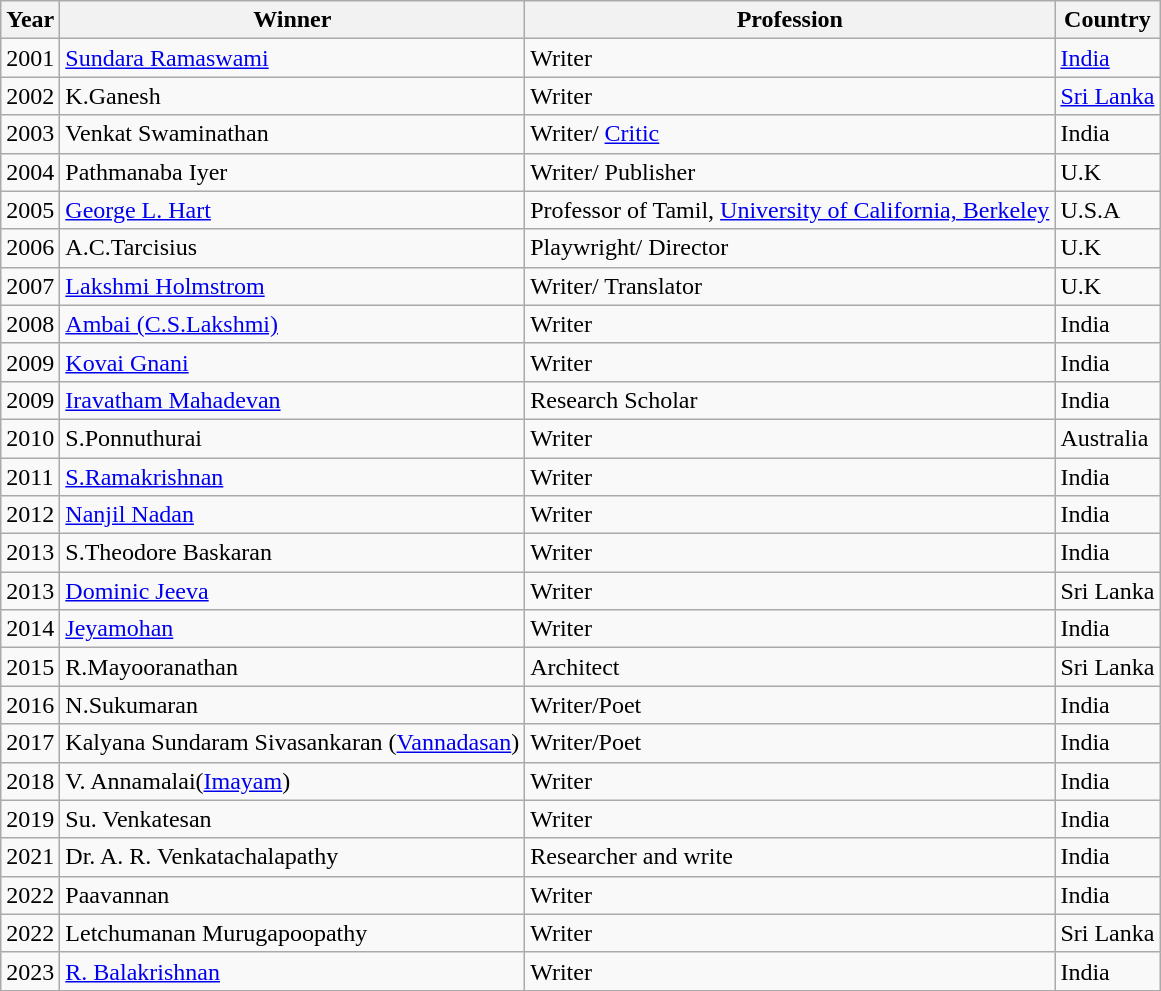<table class="wikitable">
<tr>
<th>Year</th>
<th>Winner</th>
<th>Profession</th>
<th>Country</th>
</tr>
<tr>
<td>2001</td>
<td><a href='#'>Sundara Ramaswami</a></td>
<td>Writer</td>
<td><a href='#'>India</a></td>
</tr>
<tr>
<td>2002</td>
<td>K.Ganesh</td>
<td>Writer</td>
<td><a href='#'>Sri Lanka</a></td>
</tr>
<tr>
<td>2003</td>
<td>Venkat Swaminathan</td>
<td>Writer/ <a href='#'>Critic</a></td>
<td>India</td>
</tr>
<tr>
<td>2004</td>
<td>Pathmanaba Iyer</td>
<td>Writer/ Publisher</td>
<td>U.K</td>
</tr>
<tr>
<td>2005</td>
<td><a href='#'>George L. Hart</a></td>
<td>Professor of Tamil, <a href='#'>University of California, Berkeley</a></td>
<td>U.S.A</td>
</tr>
<tr>
<td>2006</td>
<td>A.C.Tarcisius</td>
<td>Playwright/ Director</td>
<td>U.K</td>
</tr>
<tr>
<td>2007</td>
<td><a href='#'>Lakshmi Holmstrom</a></td>
<td>Writer/ Translator</td>
<td>U.K</td>
</tr>
<tr>
<td>2008</td>
<td><a href='#'>Ambai (C.S.Lakshmi)</a></td>
<td>Writer</td>
<td>India</td>
</tr>
<tr>
<td>2009</td>
<td><a href='#'>Kovai Gnani</a></td>
<td>Writer</td>
<td>India</td>
</tr>
<tr>
<td>2009</td>
<td><a href='#'>Iravatham Mahadevan</a></td>
<td>Research Scholar</td>
<td>India</td>
</tr>
<tr>
<td>2010</td>
<td>S.Ponnuthurai</td>
<td>Writer</td>
<td>Australia</td>
</tr>
<tr>
<td>2011</td>
<td><a href='#'>S.Ramakrishnan</a></td>
<td>Writer</td>
<td>India</td>
</tr>
<tr>
<td>2012</td>
<td><a href='#'>Nanjil Nadan</a></td>
<td>Writer</td>
<td>India</td>
</tr>
<tr>
<td>2013</td>
<td>S.Theodore Baskaran</td>
<td>Writer</td>
<td>India</td>
</tr>
<tr>
<td>2013</td>
<td><a href='#'>Dominic Jeeva</a></td>
<td>Writer</td>
<td>Sri Lanka</td>
</tr>
<tr>
<td>2014</td>
<td><a href='#'>Jeyamohan</a></td>
<td>Writer</td>
<td>India</td>
</tr>
<tr>
<td>2015</td>
<td>R.Mayooranathan</td>
<td>Architect</td>
<td>Sri Lanka</td>
</tr>
<tr>
<td>2016</td>
<td>N.Sukumaran</td>
<td>Writer/Poet</td>
<td>India</td>
</tr>
<tr>
<td>2017</td>
<td>Kalyana Sundaram Sivasankaran (<a href='#'>Vannadasan</a>)</td>
<td>Writer/Poet</td>
<td>India</td>
</tr>
<tr>
<td>2018</td>
<td>V. Annamalai(<a href='#'>Imayam</a>)</td>
<td>Writer</td>
<td>India</td>
</tr>
<tr>
<td>2019</td>
<td>Su. Venkatesan</td>
<td>Writer</td>
<td>India</td>
</tr>
<tr>
<td>2021</td>
<td>Dr. A. R. Venkatachalapathy</td>
<td>Researcher and write</td>
<td>India</td>
</tr>
<tr>
<td>2022</td>
<td>Paavannan</td>
<td>Writer</td>
<td>India</td>
</tr>
<tr>
<td>2022</td>
<td>Letchumanan Murugapoopathy</td>
<td>Writer</td>
<td>Sri Lanka</td>
</tr>
<tr>
<td>2023</td>
<td><a href='#'>R. Balakrishnan</a></td>
<td>Writer</td>
<td>India</td>
</tr>
</table>
